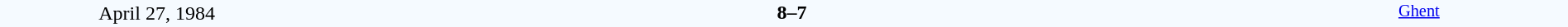<table style="width: 100%; background:#F5FAFF;" cellspacing="0">
<tr>
<td align=center rowspan=3 width=20%>April 27, 1984<br></td>
</tr>
<tr>
<td width=24% align=right></td>
<td align=center width=13%><strong>8–7</strong></td>
<td width=24%></td>
<td style=font-size:85% rowspan=3 valign=top align=center><a href='#'>Ghent</a></td>
</tr>
<tr style=font-size:85%>
<td align=right></td>
<td align=center></td>
<td></td>
</tr>
</table>
